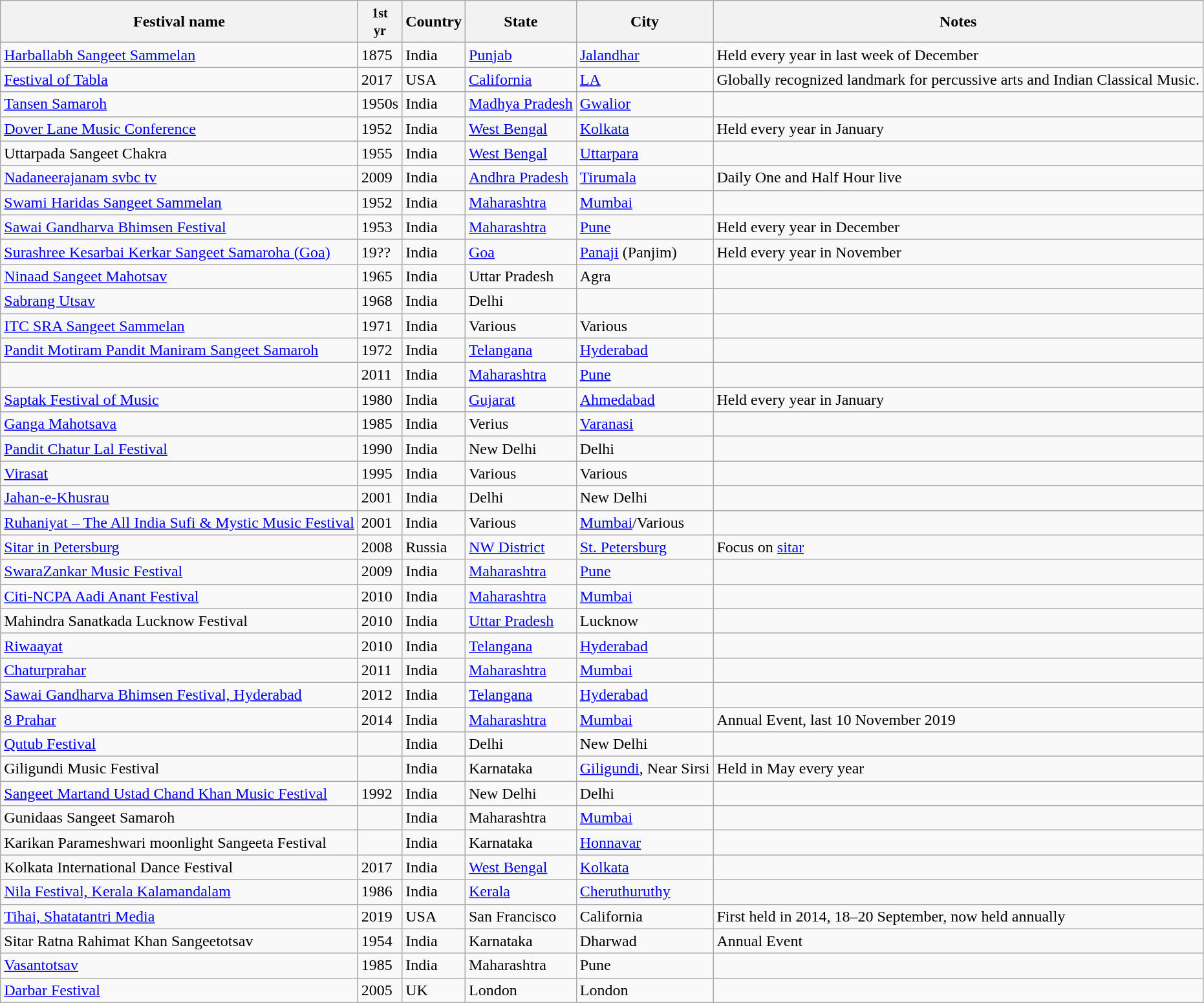<table class="wikitable sortable ">
<tr>
<th>Festival name</th>
<th><small>1st<br>yr</small><br></th>
<th>Country</th>
<th>State</th>
<th>City</th>
<th>Notes</th>
</tr>
<tr>
<td><a href='#'>Harballabh Sangeet Sammelan</a></td>
<td>1875</td>
<td>India</td>
<td><a href='#'>Punjab</a></td>
<td><a href='#'>Jalandhar</a></td>
<td>Held every year in last week of December</td>
</tr>
<tr>
<td><a href='#'>Festival of Tabla</a></td>
<td>2017</td>
<td>USA</td>
<td><a href='#'>California</a></td>
<td><a href='#'>LA</a></td>
<td>Globally recognized landmark for percussive arts and Indian Classical Music.</td>
</tr>
<tr>
<td><a href='#'>Tansen Samaroh</a></td>
<td>1950s</td>
<td>India</td>
<td><a href='#'>Madhya Pradesh</a></td>
<td><a href='#'>Gwalior</a></td>
<td></td>
</tr>
<tr>
<td><a href='#'>Dover Lane Music Conference</a></td>
<td>1952</td>
<td>India</td>
<td><a href='#'>West Bengal</a></td>
<td><a href='#'>Kolkata</a></td>
<td>Held every year in January</td>
</tr>
<tr>
<td>Uttarpada Sangeet Chakra</td>
<td>1955</td>
<td>India</td>
<td><a href='#'>West Bengal</a></td>
<td><a href='#'>Uttarpara</a></td>
<td></td>
</tr>
<tr>
<td><a href='#'>Nadaneerajanam svbc tv</a></td>
<td>2009</td>
<td>India</td>
<td><a href='#'>Andhra Pradesh</a></td>
<td><a href='#'>Tirumala</a></td>
<td>Daily One and Half Hour live</td>
</tr>
<tr>
<td><a href='#'>Swami Haridas Sangeet Sammelan</a></td>
<td>1952</td>
<td>India</td>
<td><a href='#'>Maharashtra</a></td>
<td><a href='#'>Mumbai</a></td>
<td></td>
</tr>
<tr>
<td><a href='#'>Sawai Gandharva Bhimsen Festival</a></td>
<td>1953</td>
<td>India</td>
<td><a href='#'>Maharashtra</a></td>
<td><a href='#'>Pune</a></td>
<td>Held every year in December</td>
</tr>
<tr>
</tr>
<tr>
<td><a href='#'>Surashree Kesarbai Kerkar Sangeet Samaroha (Goa)</a></td>
<td>19??</td>
<td>India</td>
<td><a href='#'>Goa</a></td>
<td><a href='#'>Panaji</a> (Panjim)</td>
<td>Held every year in November</td>
</tr>
<tr>
<td><a href='#'>Ninaad Sangeet Mahotsav</a></td>
<td>1965</td>
<td>India</td>
<td>Uttar Pradesh</td>
<td>Agra</td>
<td></td>
</tr>
<tr>
<td><a href='#'>Sabrang Utsav</a></td>
<td>1968</td>
<td>India</td>
<td>Delhi</td>
<td></td>
<td></td>
</tr>
<tr>
<td><a href='#'>ITC SRA Sangeet Sammelan</a></td>
<td>1971</td>
<td>India</td>
<td>Various</td>
<td>Various</td>
<td></td>
</tr>
<tr>
<td><a href='#'>Pandit Motiram Pandit Maniram Sangeet Samaroh</a></td>
<td>1972</td>
<td>India</td>
<td><a href='#'>Telangana</a></td>
<td><a href='#'>Hyderabad</a></td>
<td></td>
</tr>
<tr>
<td></td>
<td>2011</td>
<td>India</td>
<td><a href='#'>Maharashtra</a></td>
<td><a href='#'>Pune</a></td>
<td></td>
</tr>
<tr>
<td><a href='#'>Saptak Festival of Music</a></td>
<td>1980</td>
<td>India</td>
<td><a href='#'>Gujarat</a></td>
<td><a href='#'>Ahmedabad</a></td>
<td>Held every year in January</td>
</tr>
<tr>
<td><a href='#'>Ganga Mahotsava</a></td>
<td>1985</td>
<td>India</td>
<td>Verius</td>
<td><a href='#'>Varanasi</a></td>
<td></td>
</tr>
<tr>
<td><a href='#'>Pandit Chatur Lal Festival</a></td>
<td>1990</td>
<td>India</td>
<td>New Delhi</td>
<td>Delhi</td>
<td></td>
</tr>
<tr>
<td><a href='#'>Virasat</a></td>
<td>1995</td>
<td>India</td>
<td>Various</td>
<td>Various</td>
<td></td>
</tr>
<tr>
<td><a href='#'>Jahan-e-Khusrau</a></td>
<td>2001</td>
<td>India</td>
<td>Delhi</td>
<td>New Delhi</td>
<td></td>
</tr>
<tr>
<td><a href='#'>Ruhaniyat – The All India Sufi & Mystic Music Festival</a></td>
<td>2001</td>
<td>India</td>
<td>Various</td>
<td><a href='#'>Mumbai</a>/Various</td>
<td></td>
</tr>
<tr>
<td><a href='#'>Sitar in Petersburg</a></td>
<td>2008</td>
<td>Russia</td>
<td><a href='#'>NW District</a></td>
<td><a href='#'>St. Petersburg</a></td>
<td>Focus on <a href='#'>sitar</a></td>
</tr>
<tr>
<td><a href='#'>SwaraZankar Music Festival</a></td>
<td>2009</td>
<td>India</td>
<td><a href='#'>Maharashtra</a></td>
<td><a href='#'>Pune</a></td>
<td></td>
</tr>
<tr>
<td><a href='#'>Citi-NCPA Aadi Anant Festival</a></td>
<td>2010</td>
<td>India</td>
<td><a href='#'>Maharashtra</a></td>
<td><a href='#'>Mumbai</a></td>
<td></td>
</tr>
<tr>
<td>Mahindra Sanatkada Lucknow Festival</td>
<td>2010</td>
<td>India</td>
<td><a href='#'>Uttar Pradesh</a></td>
<td>Lucknow</td>
<td></td>
</tr>
<tr>
<td><a href='#'>Riwaayat</a></td>
<td>2010</td>
<td>India</td>
<td><a href='#'>Telangana</a></td>
<td><a href='#'>Hyderabad</a></td>
<td></td>
</tr>
<tr>
<td><a href='#'>Chaturprahar</a></td>
<td>2011</td>
<td>India</td>
<td><a href='#'>Maharashtra</a></td>
<td><a href='#'>Mumbai</a></td>
<td></td>
</tr>
<tr>
<td><a href='#'>Sawai Gandharva Bhimsen Festival, Hyderabad</a></td>
<td>2012</td>
<td>India</td>
<td><a href='#'>Telangana</a></td>
<td><a href='#'>Hyderabad</a></td>
<td></td>
</tr>
<tr>
<td><a href='#'>8 Prahar</a></td>
<td>2014</td>
<td>India</td>
<td><a href='#'>Maharashtra</a></td>
<td><a href='#'>Mumbai</a></td>
<td>Annual Event, last 10 November 2019</td>
</tr>
<tr>
<td><a href='#'>Qutub Festival</a></td>
<td></td>
<td>India</td>
<td>Delhi</td>
<td>New Delhi</td>
<td></td>
</tr>
<tr>
<td>Giligundi Music Festival</td>
<td></td>
<td>India</td>
<td>Karnataka</td>
<td><a href='#'>Giligundi</a>, Near Sirsi</td>
<td>Held in May every year</td>
</tr>
<tr>
<td><a href='#'>Sangeet Martand Ustad Chand Khan Music Festival</a></td>
<td>1992</td>
<td>India</td>
<td>New Delhi</td>
<td>Delhi</td>
<td></td>
</tr>
<tr>
<td>Gunidaas Sangeet Samaroh</td>
<td></td>
<td>India</td>
<td>Maharashtra</td>
<td><a href='#'>Mumbai</a></td>
<td></td>
</tr>
<tr>
<td>Karikan Parameshwari moonlight Sangeeta Festival</td>
<td></td>
<td>India</td>
<td>Karnataka</td>
<td><a href='#'>Honnavar</a></td>
<td></td>
</tr>
<tr>
<td>Kolkata International Dance Festival</td>
<td>2017</td>
<td>India</td>
<td><a href='#'>West Bengal</a></td>
<td><a href='#'>Kolkata</a></td>
<td></td>
</tr>
<tr>
<td><a href='#'>Nila Festival, Kerala Kalamandalam</a></td>
<td>1986</td>
<td>India</td>
<td><a href='#'>Kerala</a></td>
<td><a href='#'>Cheruthuruthy</a></td>
<td></td>
</tr>
<tr>
<td><a href='#'>Tihai, Shatatantri Media</a></td>
<td>2019</td>
<td>USA</td>
<td>San Francisco</td>
<td>California</td>
<td>First held in 2014, 18–20 September, now held annually</td>
</tr>
<tr>
<td>Sitar Ratna Rahimat Khan Sangeetotsav<br></td>
<td>1954</td>
<td>India</td>
<td>Karnataka</td>
<td>Dharwad</td>
<td>Annual Event</td>
</tr>
<tr>
<td><a href='#'>Vasantotsav</a></td>
<td>1985</td>
<td>India</td>
<td>Maharashtra</td>
<td>Pune</td>
<td></td>
</tr>
<tr>
<td><a href='#'>Darbar Festival</a></td>
<td>2005</td>
<td>UK</td>
<td>London</td>
<td>London</td>
<td></td>
</tr>
</table>
